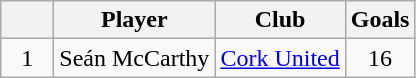<table class="wikitable">
<tr>
<th width="28"></th>
<th>Player</th>
<th>Club</th>
<th>Goals</th>
</tr>
<tr>
<td align="center">1</td>
<td> Seán McCarthy</td>
<td><a href='#'>Cork United</a></td>
<td align="center">16</td>
</tr>
</table>
